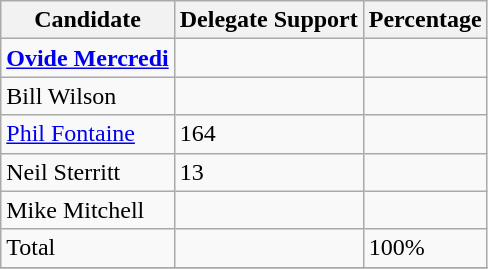<table class="wikitable">
<tr>
<th>Candidate</th>
<th>Delegate Support</th>
<th>Percentage</th>
</tr>
<tr>
<td><strong><a href='#'>Ovide Mercredi</a></strong></td>
<td></td>
<td></td>
</tr>
<tr>
<td>Bill Wilson</td>
<td></td>
<td></td>
</tr>
<tr>
<td><a href='#'>Phil Fontaine</a></td>
<td>164</td>
<td></td>
</tr>
<tr>
<td>Neil Sterritt</td>
<td>13</td>
<td></td>
</tr>
<tr>
<td>Mike Mitchell</td>
<td></td>
<td></td>
</tr>
<tr>
<td>Total</td>
<td></td>
<td>100%</td>
</tr>
<tr>
</tr>
</table>
